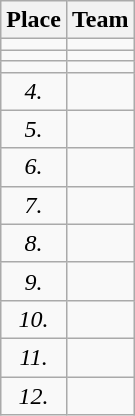<table class="wikitable" style="text-align:center">
<tr>
<th>Place</th>
<th>Team</th>
</tr>
<tr>
<td></td>
<td style="text-align:left;"></td>
</tr>
<tr>
<td></td>
<td style="text-align:left;"></td>
</tr>
<tr>
<td></td>
<td style="text-align:left;"></td>
</tr>
<tr>
<td><em>4.</em></td>
<td style="text-align:left;"></td>
</tr>
<tr>
<td><em>5.</em></td>
<td style="text-align:left;"></td>
</tr>
<tr>
<td><em>6.</em></td>
<td style="text-align:left;"></td>
</tr>
<tr>
<td><em>7.</em></td>
<td style="text-align:left;"></td>
</tr>
<tr>
<td><em>8.</em></td>
<td style="text-align:left;"></td>
</tr>
<tr>
<td><em>9.</em></td>
<td style="text-align:left;"></td>
</tr>
<tr>
<td><em>10.</em></td>
<td style="text-align:left;"></td>
</tr>
<tr>
<td><em>11.</em></td>
<td style="text-align:left;"></td>
</tr>
<tr>
<td><em>12.</em></td>
<td style="text-align:left;"></td>
</tr>
</table>
